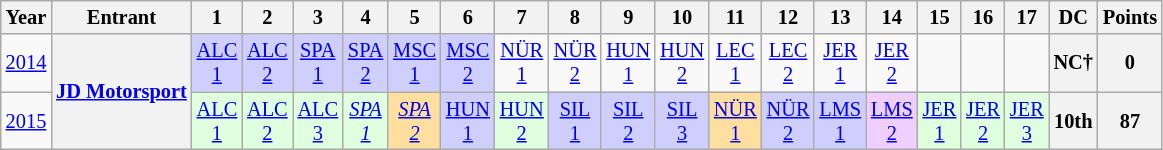<table class="wikitable" style="text-align:center; font-size:85%">
<tr>
<th>Year</th>
<th>Entrant</th>
<th>1</th>
<th>2</th>
<th>3</th>
<th>4</th>
<th>5</th>
<th>6</th>
<th>7</th>
<th>8</th>
<th>9</th>
<th>10</th>
<th>11</th>
<th>12</th>
<th>13</th>
<th>14</th>
<th>15</th>
<th>16</th>
<th>17</th>
<th>DC</th>
<th>Points</th>
</tr>
<tr>
<td><a href='#'>2014</a></td>
<th rowspan="2"><a href='#'>JD Motorsport</a></th>
<td style="background:#cfcfff;"><a href='#'>ALC<br>1</a><br></td>
<td style="background:#cfcfff;"><a href='#'>ALC<br>2</a><br></td>
<td style="background:#cfcfff;"><a href='#'>SPA<br>1</a><br></td>
<td style="background:#cfcfff;"><a href='#'>SPA<br>2</a><br></td>
<td style="background:#cfcfff;"><a href='#'>MSC<br>1</a><br></td>
<td style="background:#cfcfff;"><a href='#'>MSC<br>2</a><br></td>
<td style="background:#;"><a href='#'>NÜR<br>1</a><br></td>
<td style="background:#;"><a href='#'>NÜR<br>2</a><br></td>
<td style="background:#;"><a href='#'>HUN<br>1</a><br></td>
<td style="background:#;"><a href='#'>HUN<br>2</a><br></td>
<td style="background:#;"><a href='#'>LEC<br>1</a><br></td>
<td style="background:#;"><a href='#'>LEC<br>2</a><br></td>
<td style="background:#;"><a href='#'>JER<br>1</a><br></td>
<td style="background:#;"><a href='#'>JER<br>2</a><br></td>
<td></td>
<td></td>
<td></td>
<th>NC†</th>
<th>0</th>
</tr>
<tr>
<td><a href='#'>2015</a></td>
<td style="background:#dfffdf;"><a href='#'>ALC<br>1</a><br></td>
<td style="background:#dfffdf;"><a href='#'>ALC<br>2</a><br></td>
<td style="background:#dfffdf;"><a href='#'>ALC<br>3</a><br></td>
<td style="background:#dfffdf;"><em><a href='#'>SPA<br>1</a></em><br></td>
<td style="background:#ffdf9d;"><em><a href='#'>SPA<br>2</a></em><br></td>
<td style="background:#cfcfff;"><a href='#'>HUN<br>1</a><br></td>
<td style="background:#dfffdf;"><a href='#'>HUN<br>2</a><br></td>
<td style="background:#cfcfff;"><a href='#'>SIL<br>1</a><br></td>
<td style="background:#cfcfff;"><a href='#'>SIL<br>2</a><br></td>
<td style="background:#cfcfff;"><a href='#'>SIL<br>3</a><br></td>
<td style="background:#ffdf9f;"><a href='#'>NÜR<br>1</a><br></td>
<td style="background:#cfcfff;"><a href='#'>NÜR<br>2</a><br></td>
<td style="background:#cfcfff;"><a href='#'>LMS<br>1</a><br></td>
<td style="background:#efcfff;"><a href='#'>LMS<br>2</a><br></td>
<td style="background:#dfffdd;"><a href='#'>JER<br>1</a><br></td>
<td style="background:#dfffdf;"><a href='#'>JER<br>2</a><br></td>
<td style="background:#dfffdf;"><a href='#'>JER<br>3</a><br></td>
<th>10th</th>
<th>87</th>
</tr>
</table>
